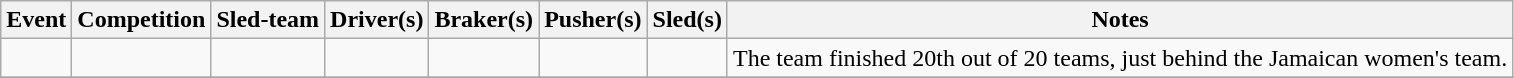<table class=wikitable>
<tr>
<th>Event</th>
<th>Competition</th>
<th>Sled-team</th>
<th>Driver(s)</th>
<th>Braker(s)</th>
<th>Pusher(s) </th>
<th>Sled(s)</th>
<th>Notes</th>
</tr>
<tr>
<td></td>
<td></td>
<td></td>
<td></td>
<td></td>
<td></td>
<td></td>
<td>The team finished 20th out of 20 teams, just behind the Jamaican women's team.</td>
</tr>
<tr>
</tr>
</table>
